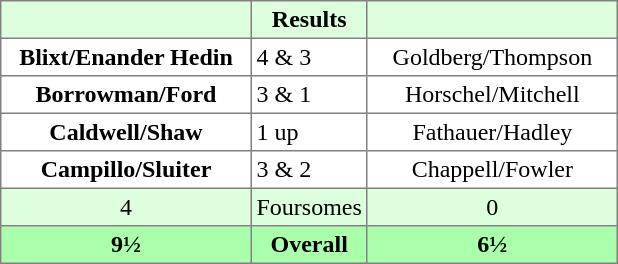<table border="1" cellpadding="3" style="border-collapse:collapse; text-align:center;">
<tr style="background:#ddffdd;">
<th width=160></th>
<th>Results</th>
<th width=160></th>
</tr>
<tr>
<td><strong>Blixt/Enander Hedin</strong></td>
<td align=left> 4 & 3</td>
<td>Goldberg/Thompson</td>
</tr>
<tr>
<td><strong>Borrowman/Ford</strong></td>
<td align=left> 3 & 1</td>
<td>Horschel/Mitchell</td>
</tr>
<tr>
<td><strong>Caldwell/Shaw</strong></td>
<td align=left> 1 up</td>
<td>Fathauer/Hadley</td>
</tr>
<tr>
<td><strong>Campillo/Sluiter</strong></td>
<td align=left> 3 & 2</td>
<td>Chappell/Fowler</td>
</tr>
<tr style="background:#ddffdd;">
<td>4</td>
<td>Foursomes</td>
<td>0</td>
</tr>
<tr style="background:#aaffaa;">
<th>9½</th>
<th>Overall</th>
<th>6½</th>
</tr>
</table>
